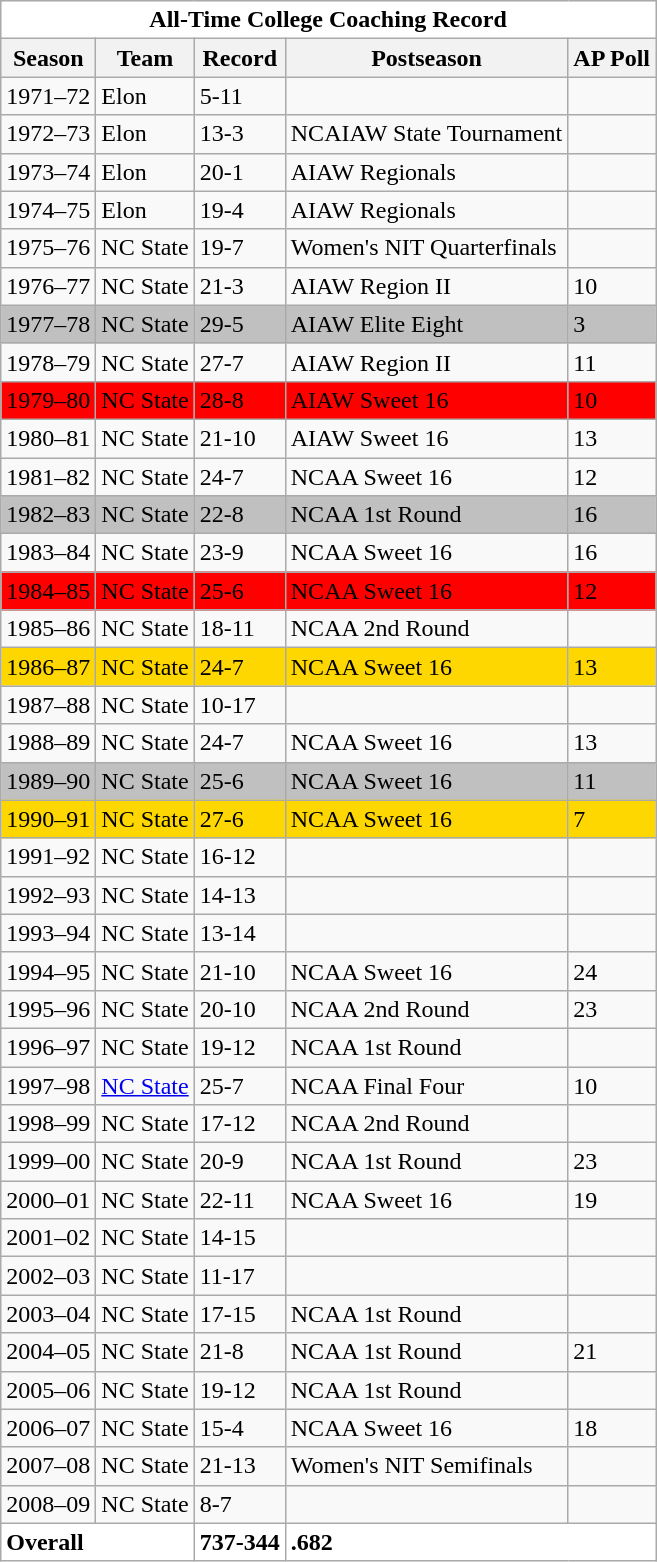<table class="wikitable" style="clear:right;">
<tr>
<td colspan="6"  style="text-align:center; font-size:100%; background:white; color:black;"><strong>All-Time College Coaching Record</strong></td>
</tr>
<tr>
<th>Season</th>
<th>Team</th>
<th>Record</th>
<th>Postseason</th>
<th>AP Poll</th>
</tr>
<tr>
<td>1971–72</td>
<td>Elon</td>
<td>5-11</td>
<td></td>
<td></td>
</tr>
<tr>
<td>1972–73</td>
<td>Elon</td>
<td>13-3</td>
<td>NCAIAW State Tournament</td>
<td></td>
</tr>
<tr>
<td>1973–74</td>
<td>Elon</td>
<td>20-1</td>
<td>AIAW Regionals</td>
<td></td>
</tr>
<tr>
<td>1974–75</td>
<td>Elon</td>
<td>19-4</td>
<td>AIAW Regionals</td>
<td></td>
</tr>
<tr>
<td>1975–76</td>
<td>NC State</td>
<td>19-7</td>
<td>Women's NIT Quarterfinals</td>
<td></td>
</tr>
<tr>
<td>1976–77</td>
<td>NC State</td>
<td>21-3</td>
<td>AIAW Region II</td>
<td>10</td>
</tr>
<tr style="background:silver;">
<td>1977–78</td>
<td>NC State</td>
<td>29-5</td>
<td>AIAW Elite Eight</td>
<td>3</td>
</tr>
<tr>
<td>1978–79</td>
<td>NC State</td>
<td>27-7</td>
<td>AIAW Region II</td>
<td>11</td>
</tr>
<tr bgcolor=red>
<td>1979–80</td>
<td>NC State</td>
<td>28-8</td>
<td>AIAW Sweet 16</td>
<td>10</td>
</tr>
<tr>
<td>1980–81</td>
<td>NC State</td>
<td>21-10</td>
<td>AIAW Sweet 16</td>
<td>13</td>
</tr>
<tr>
<td>1981–82</td>
<td>NC State</td>
<td>24-7</td>
<td>NCAA Sweet 16</td>
<td>12</td>
</tr>
<tr style="background:silver;">
<td>1982–83</td>
<td>NC State</td>
<td>22-8</td>
<td>NCAA 1st Round</td>
<td>16</td>
</tr>
<tr>
<td>1983–84</td>
<td>NC State</td>
<td>23-9</td>
<td>NCAA Sweet 16</td>
<td>16</td>
</tr>
<tr bgcolor=red>
<td>1984–85</td>
<td>NC State</td>
<td>25-6</td>
<td>NCAA Sweet 16</td>
<td>12</td>
</tr>
<tr>
<td>1985–86</td>
<td>NC State</td>
<td>18-11</td>
<td>NCAA 2nd Round</td>
<td></td>
</tr>
<tr style="background:gold;">
<td>1986–87</td>
<td>NC State</td>
<td>24-7</td>
<td>NCAA Sweet 16</td>
<td>13</td>
</tr>
<tr>
<td>1987–88</td>
<td>NC State</td>
<td>10-17</td>
<td></td>
<td></td>
</tr>
<tr>
<td>1988–89</td>
<td>NC State</td>
<td>24-7</td>
<td>NCAA Sweet 16</td>
<td>13</td>
</tr>
<tr style="background:silver;">
<td>1989–90</td>
<td>NC State</td>
<td>25-6</td>
<td>NCAA Sweet 16</td>
<td>11</td>
</tr>
<tr style="background:gold;">
<td>1990–91</td>
<td>NC State</td>
<td>27-6</td>
<td>NCAA Sweet 16</td>
<td>7</td>
</tr>
<tr>
<td>1991–92</td>
<td>NC State</td>
<td>16-12</td>
<td></td>
<td></td>
</tr>
<tr>
<td>1992–93</td>
<td>NC State</td>
<td>14-13</td>
<td></td>
<td></td>
</tr>
<tr>
<td>1993–94</td>
<td>NC State</td>
<td>13-14</td>
<td></td>
<td></td>
</tr>
<tr>
<td>1994–95</td>
<td>NC State</td>
<td>21-10</td>
<td>NCAA Sweet 16</td>
<td>24</td>
</tr>
<tr>
<td>1995–96</td>
<td>NC State</td>
<td>20-10</td>
<td>NCAA 2nd Round</td>
<td>23</td>
</tr>
<tr>
<td>1996–97</td>
<td>NC State</td>
<td>19-12</td>
<td>NCAA 1st Round</td>
<td></td>
</tr>
<tr>
<td>1997–98</td>
<td><a href='#'>NC State</a></td>
<td>25-7</td>
<td>NCAA Final Four</td>
<td>10</td>
</tr>
<tr>
<td>1998–99</td>
<td>NC State</td>
<td>17-12</td>
<td>NCAA 2nd Round</td>
<td></td>
</tr>
<tr>
<td>1999–00</td>
<td>NC State</td>
<td>20-9</td>
<td>NCAA 1st Round</td>
<td>23</td>
</tr>
<tr>
<td>2000–01</td>
<td>NC State</td>
<td>22-11</td>
<td>NCAA Sweet 16</td>
<td>19</td>
</tr>
<tr>
<td>2001–02</td>
<td>NC State</td>
<td>14-15</td>
<td></td>
<td></td>
</tr>
<tr>
<td>2002–03</td>
<td>NC State</td>
<td>11-17</td>
<td></td>
<td></td>
</tr>
<tr>
<td>2003–04</td>
<td>NC State</td>
<td>17-15</td>
<td>NCAA 1st Round</td>
<td></td>
</tr>
<tr>
<td>2004–05</td>
<td>NC State</td>
<td>21-8</td>
<td>NCAA 1st Round</td>
<td>21</td>
</tr>
<tr>
<td>2005–06</td>
<td>NC State</td>
<td>19-12</td>
<td>NCAA 1st Round</td>
<td></td>
</tr>
<tr>
<td>2006–07</td>
<td>NC State</td>
<td>15-4</td>
<td>NCAA Sweet 16</td>
<td>18</td>
</tr>
<tr>
<td>2007–08</td>
<td>NC State</td>
<td>21-13</td>
<td>Women's NIT Semifinals</td>
<td></td>
</tr>
<tr>
<td>2008–09</td>
<td>NC State</td>
<td>8-7</td>
<td></td>
<td></td>
</tr>
<tr style="text-align:Left; color:black; font-size:100%; background:white;">
<td colspan="2"><strong>Overall</strong></td>
<td style="text-align:Left; font-size:100%; background:white; color:black;"><strong>737-344</strong></td>
<td colspan="2"  style="text-align:Left; font-size:100%; background:white; color:black;"><strong>.682</strong></td>
</tr>
</table>
